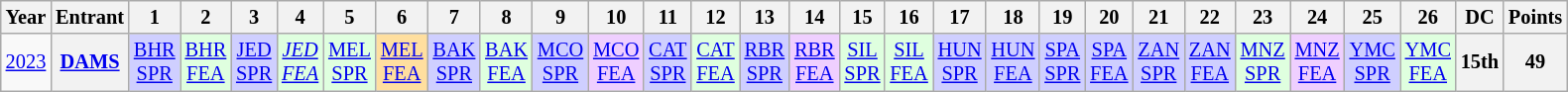<table class="wikitable" style="text-align:center; font-size:85%">
<tr>
<th>Year</th>
<th>Entrant</th>
<th>1</th>
<th>2</th>
<th>3</th>
<th>4</th>
<th>5</th>
<th>6</th>
<th>7</th>
<th>8</th>
<th>9</th>
<th>10</th>
<th>11</th>
<th>12</th>
<th>13</th>
<th>14</th>
<th>15</th>
<th>16</th>
<th>17</th>
<th>18</th>
<th>19</th>
<th>20</th>
<th>21</th>
<th>22</th>
<th>23</th>
<th>24</th>
<th>25</th>
<th>26</th>
<th>DC</th>
<th>Points</th>
</tr>
<tr>
<td><a href='#'>2023</a></td>
<th><a href='#'>DAMS</a></th>
<td style="background:#CFCFFF;"><a href='#'>BHR<br>SPR</a><br></td>
<td style="background:#DFFFDF;"><a href='#'>BHR<br>FEA</a><br></td>
<td style="background:#CFCFFF;"><a href='#'>JED<br>SPR</a><br></td>
<td style="background:#DFFFDF;"><em><a href='#'>JED<br>FEA</a></em><br></td>
<td style="background:#DFFFDF;"><a href='#'>MEL<br>SPR</a><br></td>
<td style="background:#FFDF9F;"><a href='#'>MEL<br>FEA</a><br></td>
<td style="background:#CFCFFF;"><a href='#'>BAK<br>SPR</a><br></td>
<td style="background:#DFFFDF;"><a href='#'>BAK<br>FEA</a><br></td>
<td style="background:#CFCFFF;"><a href='#'>MCO<br>SPR</a><br></td>
<td style="background:#EFCFFF;"><a href='#'>MCO<br>FEA</a><br></td>
<td style="background:#CFCFFF;"><a href='#'>CAT<br>SPR</a><br></td>
<td style="background:#DFFFDF;"><a href='#'>CAT<br>FEA</a><br></td>
<td style="background:#CFCFFF;"><a href='#'>RBR<br>SPR</a><br></td>
<td style="background:#EFCFFF;"><a href='#'>RBR<br>FEA</a><br></td>
<td style="background:#DFFFDF;"><a href='#'>SIL<br>SPR</a><br></td>
<td style="background:#DFFFDF;"><a href='#'>SIL<br>FEA</a><br></td>
<td style="background:#CFCFFF;"><a href='#'>HUN<br>SPR</a><br></td>
<td style="background:#CFCFFF;"><a href='#'>HUN<br>FEA</a><br></td>
<td style="background:#CFCFFF;"><a href='#'>SPA<br>SPR</a><br></td>
<td style="background:#CFCFFF;"><a href='#'>SPA<br>FEA</a><br></td>
<td style="background:#CFCFFF;"><a href='#'>ZAN<br>SPR</a><br></td>
<td style="background:#CFCFFF;"><a href='#'>ZAN<br>FEA</a><br></td>
<td style="background:#DFFFDF;"><a href='#'>MNZ<br>SPR</a><br></td>
<td style="background:#EFCFFF;"><a href='#'>MNZ<br>FEA</a><br></td>
<td style="background:#CFCFFF;"><a href='#'>YMC<br>SPR</a><br></td>
<td style="background:#DFFFDF;"><a href='#'>YMC<br>FEA</a><br></td>
<th>15th</th>
<th>49</th>
</tr>
</table>
